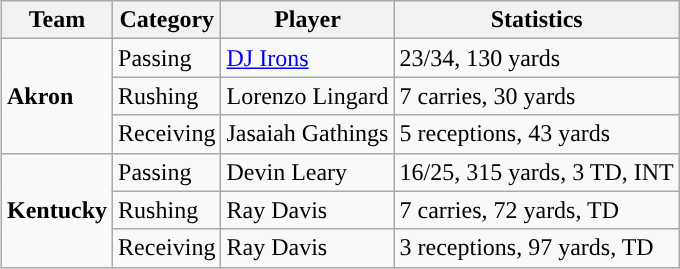<table class="wikitable" style="float: right;">
<tr>
<th>Team</th>
<th>Category</th>
<th>Player</th>
<th>Statistics</th>
</tr>
<tr>
<td rowspan=3><strong>Akron</strong></td>
<td>Passing</td>
<td><a href='#'>DJ Irons</a></td>
<td>23/34, 130 yards</td>
</tr>
<tr>
<td>Rushing</td>
<td>Lorenzo Lingard</td>
<td>7 carries, 30 yards</td>
</tr>
<tr>
<td>Receiving</td>
<td>Jasaiah Gathings</td>
<td>5 receptions, 43 yards</td>
</tr>
<tr>
<td rowspan=3><strong>Kentucky</strong></td>
<td>Passing</td>
<td>Devin Leary</td>
<td>16/25, 315 yards, 3 TD, INT</td>
</tr>
<tr>
<td>Rushing</td>
<td>Ray Davis</td>
<td>7 carries, 72 yards, TD</td>
</tr>
<tr>
<td>Receiving</td>
<td>Ray Davis</td>
<td>3 receptions, 97 yards, TD</td>
</tr>
</table>
